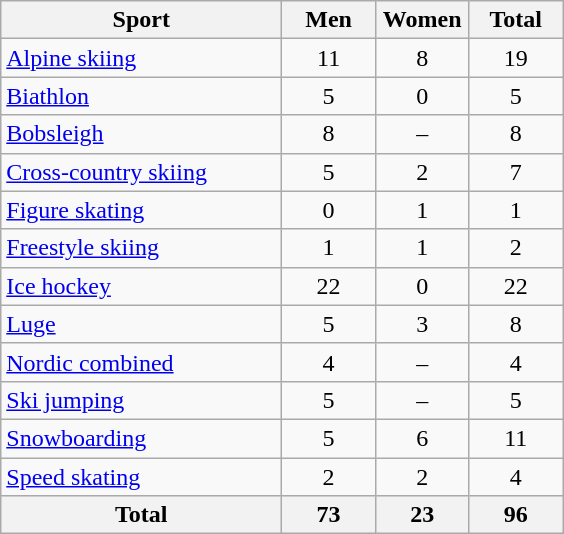<table class="wikitable sortable" style="text-align:center;">
<tr>
<th width=180>Sport</th>
<th width=55>Men</th>
<th width=55>Women</th>
<th width=55>Total</th>
</tr>
<tr>
<td align=left><a href='#'>Alpine skiing</a></td>
<td>11</td>
<td>8</td>
<td>19</td>
</tr>
<tr>
<td align=left><a href='#'>Biathlon</a></td>
<td>5</td>
<td>0</td>
<td>5</td>
</tr>
<tr>
<td align=left><a href='#'>Bobsleigh</a></td>
<td>8</td>
<td>–</td>
<td>8</td>
</tr>
<tr>
<td align=left><a href='#'>Cross-country skiing</a></td>
<td>5</td>
<td>2</td>
<td>7</td>
</tr>
<tr>
<td align=left><a href='#'>Figure skating</a></td>
<td>0</td>
<td>1</td>
<td>1</td>
</tr>
<tr>
<td align=left><a href='#'>Freestyle skiing</a></td>
<td>1</td>
<td>1</td>
<td>2</td>
</tr>
<tr>
<td align=left><a href='#'>Ice hockey</a></td>
<td>22</td>
<td>0</td>
<td>22</td>
</tr>
<tr>
<td align=left><a href='#'>Luge</a></td>
<td>5</td>
<td>3</td>
<td>8</td>
</tr>
<tr>
<td align=left><a href='#'>Nordic combined</a></td>
<td>4</td>
<td>–</td>
<td>4</td>
</tr>
<tr>
<td align=left><a href='#'>Ski jumping</a></td>
<td>5</td>
<td>–</td>
<td>5</td>
</tr>
<tr>
<td align=left><a href='#'>Snowboarding</a></td>
<td>5</td>
<td>6</td>
<td>11</td>
</tr>
<tr>
<td align=left><a href='#'>Speed skating</a></td>
<td>2</td>
<td>2</td>
<td>4</td>
</tr>
<tr>
<th>Total</th>
<th>73</th>
<th>23</th>
<th>96</th>
</tr>
</table>
